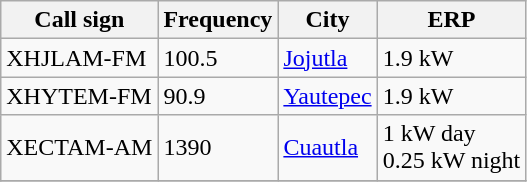<table class="wikitable sortable">
<tr>
<th>Call sign</th>
<th>Frequency</th>
<th>City</th>
<th>ERP</th>
</tr>
<tr>
<td>XHJLAM-FM</td>
<td>100.5</td>
<td><a href='#'>Jojutla</a></td>
<td>1.9 kW</td>
</tr>
<tr>
<td>XHYTEM-FM</td>
<td>90.9</td>
<td><a href='#'>Yautepec</a></td>
<td>1.9 kW</td>
</tr>
<tr>
<td>XECTAM-AM</td>
<td>1390</td>
<td><a href='#'>Cuautla</a></td>
<td>1 kW day<br>0.25 kW night</td>
</tr>
<tr>
</tr>
</table>
